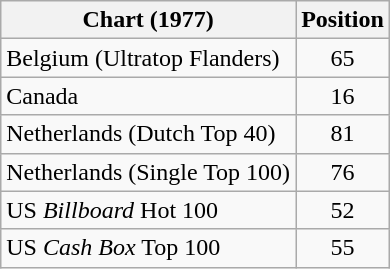<table class="wikitable sortable">
<tr>
<th Align="left">Chart (1977)</th>
<th style="text-align:center;">Position</th>
</tr>
<tr>
<td>Belgium (Ultratop Flanders)</td>
<td Style="text-align:center;">65</td>
</tr>
<tr>
<td>Canada</td>
<td Style="text-align:center;">16</td>
</tr>
<tr>
<td>Netherlands (Dutch Top 40)</td>
<td Style="text-align:center;">81</td>
</tr>
<tr>
<td>Netherlands (Single Top 100)</td>
<td Style="text-align:center;">76</td>
</tr>
<tr>
<td>US <em>Billboard</em> Hot 100</td>
<td Style="text-align:center;">52</td>
</tr>
<tr>
<td>US <em>Cash Box</em> Top 100</td>
<td Style="text-align:center;">55</td>
</tr>
</table>
